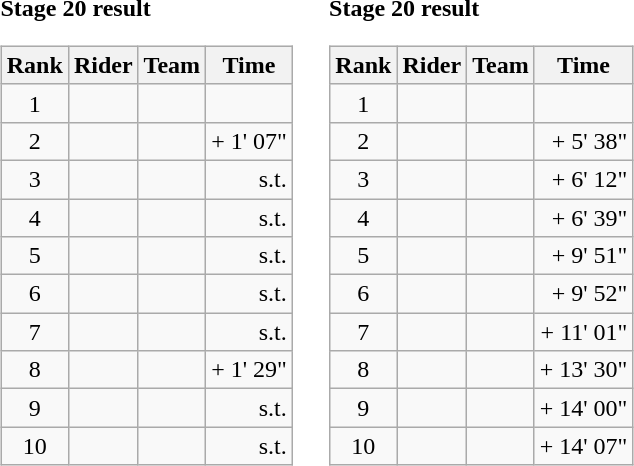<table>
<tr>
<td><strong>Stage 20 result</strong><br><table class="wikitable">
<tr>
<th scope="col">Rank</th>
<th scope="col">Rider</th>
<th scope="col">Team</th>
<th scope="col">Time</th>
</tr>
<tr>
<td style="text-align:center;">1</td>
<td></td>
<td></td>
<td style="text-align:right;"></td>
</tr>
<tr>
<td style="text-align:center;">2</td>
<td></td>
<td></td>
<td style="text-align:right;">+ 1' 07"</td>
</tr>
<tr>
<td style="text-align:center;">3</td>
<td></td>
<td></td>
<td style="text-align:right;">s.t.</td>
</tr>
<tr>
<td style="text-align:center;">4</td>
<td></td>
<td></td>
<td style="text-align:right;">s.t.</td>
</tr>
<tr>
<td style="text-align:center;">5</td>
<td></td>
<td></td>
<td style="text-align:right;">s.t.</td>
</tr>
<tr>
<td style="text-align:center;">6</td>
<td></td>
<td></td>
<td style="text-align:right;">s.t.</td>
</tr>
<tr>
<td style="text-align:center;">7</td>
<td></td>
<td></td>
<td style="text-align:right;">s.t.</td>
</tr>
<tr>
<td style="text-align:center;">8</td>
<td></td>
<td></td>
<td style="text-align:right;">+ 1' 29"</td>
</tr>
<tr>
<td style="text-align:center;">9</td>
<td></td>
<td></td>
<td style="text-align:right;">s.t.</td>
</tr>
<tr>
<td style="text-align:center;">10</td>
<td></td>
<td></td>
<td style="text-align:right;">s.t.</td>
</tr>
</table>
</td>
<td></td>
<td><strong>Stage 20 result</strong><br><table class="wikitable">
<tr>
<th scope="col">Rank</th>
<th scope="col">Rider</th>
<th scope="col">Team</th>
<th scope="col">Time</th>
</tr>
<tr>
<td style="text-align:center;">1</td>
<td></td>
<td></td>
<td style="text-align:right;"></td>
</tr>
<tr>
<td style="text-align:center;">2</td>
<td></td>
<td></td>
<td style="text-align:right;">+ 5' 38"</td>
</tr>
<tr>
<td style="text-align:center;">3</td>
<td></td>
<td></td>
<td style="text-align:right;">+ 6' 12"</td>
</tr>
<tr>
<td style="text-align:center;">4</td>
<td></td>
<td></td>
<td style="text-align:right;">+ 6' 39"</td>
</tr>
<tr>
<td style="text-align:center;">5</td>
<td></td>
<td></td>
<td style="text-align:right;">+ 9' 51"</td>
</tr>
<tr>
<td style="text-align:center;">6</td>
<td></td>
<td></td>
<td style="text-align:right;">+ 9' 52"</td>
</tr>
<tr>
<td style="text-align:center;">7</td>
<td></td>
<td></td>
<td style="text-align:right;">+ 11' 01"</td>
</tr>
<tr>
<td style="text-align:center;">8</td>
<td></td>
<td></td>
<td style="text-align:right;">+ 13' 30"</td>
</tr>
<tr>
<td style="text-align:center;">9</td>
<td></td>
<td></td>
<td style="text-align:right;">+ 14' 00"</td>
</tr>
<tr>
<td style="text-align:center;">10</td>
<td></td>
<td></td>
<td style="text-align:right;">+ 14' 07"</td>
</tr>
</table>
</td>
</tr>
</table>
